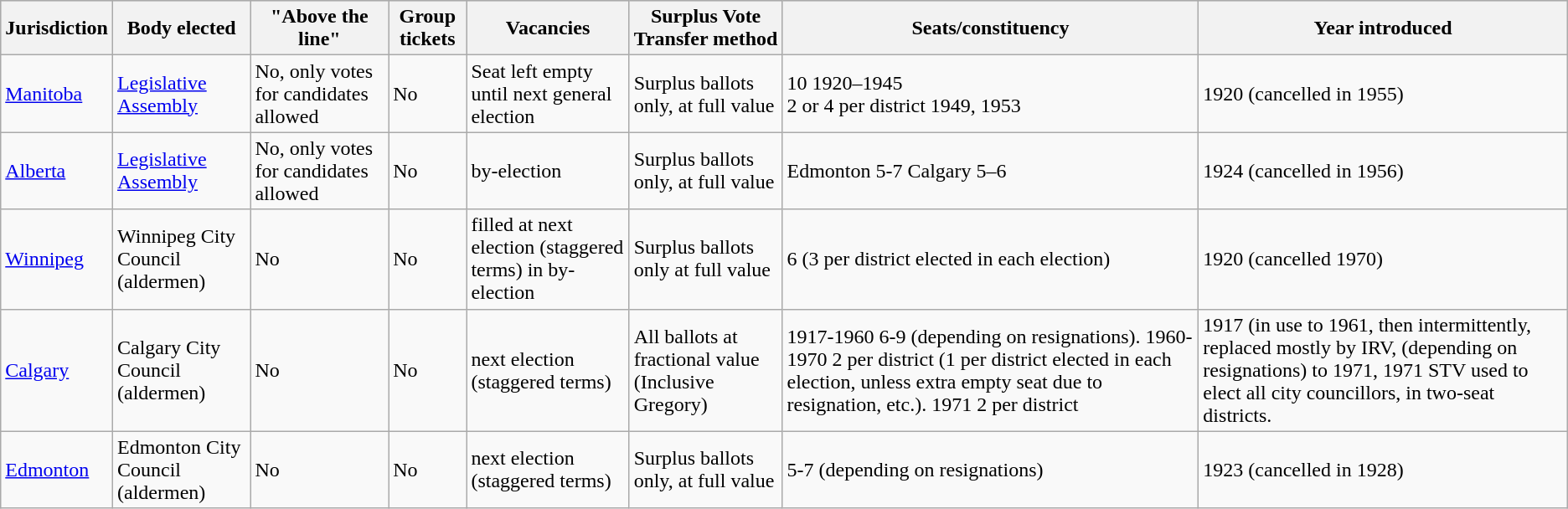<table class="wikitable">
<tr style="background:#ccc;">
<th>Jurisdiction</th>
<th>Body elected</th>
<th>"Above the line"</th>
<th>Group tickets</th>
<th>Vacancies</th>
<th>Surplus Vote Transfer method</th>
<th>Seats/constituency</th>
<th>Year introduced</th>
</tr>
<tr>
<td><a href='#'>Manitoba</a></td>
<td><a href='#'>Legislative Assembly</a></td>
<td>No, only votes for candidates allowed</td>
<td>No</td>
<td>Seat left empty until next general election</td>
<td>Surplus ballots only, at full value</td>
<td>10 1920–1945<br>2 or 4 per district 1949, 1953</td>
<td>1920 (cancelled in 1955)</td>
</tr>
<tr>
<td><a href='#'>Alberta</a></td>
<td><a href='#'>Legislative Assembly</a></td>
<td>No, only votes for candidates allowed</td>
<td>No</td>
<td>by-election</td>
<td>Surplus ballots only, at full value</td>
<td>Edmonton 5-7 Calgary 5–6</td>
<td>1924 (cancelled in 1956)</td>
</tr>
<tr>
<td><a href='#'>Winnipeg</a></td>
<td>Winnipeg City Council (aldermen)</td>
<td>No</td>
<td>No</td>
<td>filled at next election (staggered terms) in by-election</td>
<td>Surplus ballots only at full value</td>
<td>6 (3 per district elected in each election)</td>
<td>1920 (cancelled 1970)</td>
</tr>
<tr>
<td><a href='#'>Calgary</a></td>
<td>Calgary City Council (aldermen)</td>
<td>No</td>
<td>No</td>
<td>next election (staggered terms)</td>
<td>All ballots at fractional value (Inclusive Gregory)</td>
<td>1917-1960 6-9 (depending on resignations). 1960-1970 2 per district (1 per district elected in each election, unless extra empty seat due to resignation, etc.). 1971 2 per district</td>
<td>1917 (in use to 1961, then intermittently, replaced mostly by IRV, (depending on resignations) to 1971, 1971 STV used to elect all city councillors, in two-seat districts.</td>
</tr>
<tr>
<td><a href='#'>Edmonton</a></td>
<td>Edmonton City Council (aldermen)</td>
<td>No</td>
<td>No</td>
<td>next election (staggered terms)</td>
<td>Surplus ballots only, at full value</td>
<td>5-7 (depending on resignations)</td>
<td>1923 (cancelled in 1928)</td>
</tr>
</table>
